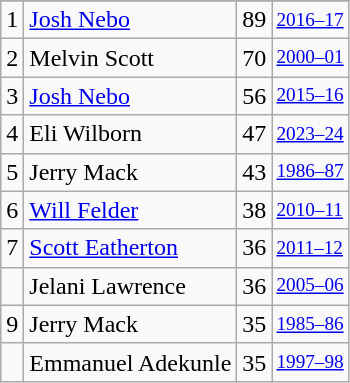<table class="wikitable">
<tr>
</tr>
<tr>
<td>1</td>
<td><a href='#'>Josh Nebo</a></td>
<td>89</td>
<td style="font-size:80%;"><a href='#'>2016–17</a></td>
</tr>
<tr>
<td>2</td>
<td>Melvin Scott</td>
<td>70</td>
<td style="font-size:80%;"><a href='#'>2000–01</a></td>
</tr>
<tr>
<td>3</td>
<td><a href='#'>Josh Nebo</a></td>
<td>56</td>
<td style="font-size:80%;"><a href='#'>2015–16</a></td>
</tr>
<tr>
<td>4</td>
<td>Eli Wilborn</td>
<td>47</td>
<td style="font-size:80%;"><a href='#'>2023–24</a></td>
</tr>
<tr>
<td>5</td>
<td>Jerry Mack</td>
<td>43</td>
<td style="font-size:80%;"><a href='#'>1986–87</a></td>
</tr>
<tr>
<td>6</td>
<td><a href='#'>Will Felder</a></td>
<td>38</td>
<td style="font-size:80%;"><a href='#'>2010–11</a></td>
</tr>
<tr>
<td>7</td>
<td><a href='#'>Scott Eatherton</a></td>
<td>36</td>
<td style="font-size:80%;"><a href='#'>2011–12</a></td>
</tr>
<tr>
<td></td>
<td>Jelani Lawrence</td>
<td>36</td>
<td style="font-size:80%;"><a href='#'>2005–06</a></td>
</tr>
<tr>
<td>9</td>
<td>Jerry Mack</td>
<td>35</td>
<td style="font-size:80%;"><a href='#'>1985–86</a></td>
</tr>
<tr>
<td></td>
<td>Emmanuel Adekunle</td>
<td>35</td>
<td style="font-size:80%;"><a href='#'>1997–98</a></td>
</tr>
</table>
